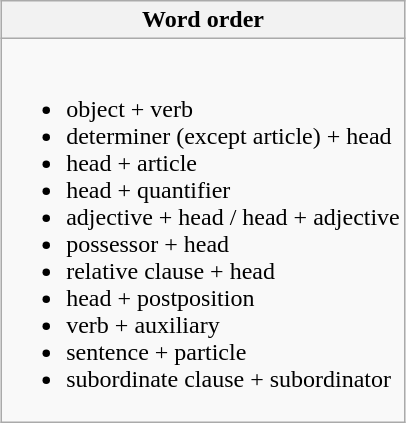<table class="wikitable" style="margin: 1em auto 1em auto">
<tr>
<th align="center">Word order</th>
</tr>
<tr>
<td><br><ul><li>object + verb</li><li>determiner (except article) + head</li><li>head + article</li><li>head + quantifier</li><li>adjective + head / head + adjective</li><li>possessor + head</li><li>relative clause + head</li><li>head + postposition</li><li>verb + auxiliary</li><li>sentence + particle</li><li>subordinate clause + subordinator</li></ul></td>
</tr>
</table>
